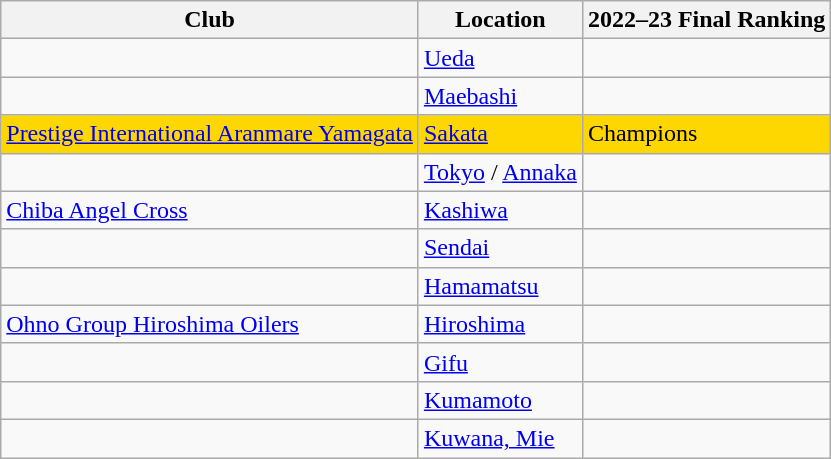<table class="wikitable sortable">
<tr>
<th>Club</th>
<th>Location</th>
<th>2022–23 Final Ranking</th>
</tr>
<tr>
<td></td>
<td><a href='#'>Ueda</a></td>
<td></td>
</tr>
<tr>
<td></td>
<td><a href='#'>Maebashi</a></td>
<td></td>
</tr>
<tr bgcolor=gold>
<td><a href='#'>Prestige International Aranmare Yamagata</a></td>
<td><a href='#'>Sakata</a></td>
<td>Champions</td>
</tr>
<tr>
<td></td>
<td><a href='#'>Tokyo</a> / <a href='#'>Annaka</a></td>
<td></td>
</tr>
<tr>
<td><a href='#'>Chiba Angel Cross</a></td>
<td><a href='#'>Kashiwa</a></td>
<td></td>
</tr>
<tr>
<td></td>
<td><a href='#'>Sendai</a></td>
<td></td>
</tr>
<tr>
<td></td>
<td><a href='#'>Hamamatsu</a></td>
<td></td>
</tr>
<tr>
<td><a href='#'>Ohno Group Hiroshima Oilers</a></td>
<td><a href='#'>Hiroshima</a></td>
<td></td>
</tr>
<tr>
<td></td>
<td><a href='#'>Gifu</a></td>
<td></td>
</tr>
<tr>
<td></td>
<td><a href='#'>Kumamoto</a></td>
<td></td>
</tr>
<tr>
<td></td>
<td><a href='#'>Kuwana, Mie</a></td>
<td></td>
</tr>
</table>
